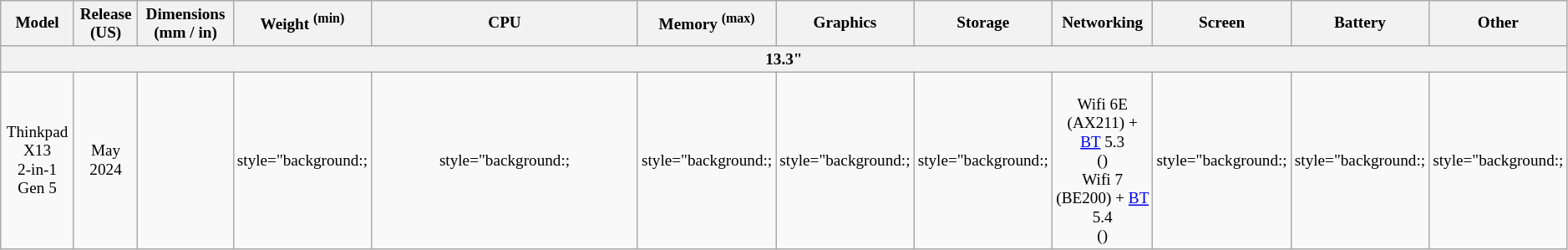<table class="wikitable" style="font-size: 80%; text-align: center; min-width: 80%;">
<tr>
<th>Model</th>
<th>Release (US)</th>
<th>Dimensions (mm / in)</th>
<th>Weight <sup>(min)</sup></th>
<th style="width:17%">CPU</th>
<th>Memory <sup>(max)</sup></th>
<th>Graphics</th>
<th>Storage</th>
<th>Networking</th>
<th>Screen</th>
<th>Battery</th>
<th>Other</th>
</tr>
<tr>
<th colspan=12>13.3"</th>
</tr>
<tr>
<td>Thinkpad X13<br>2-in-1<br>Gen 5 </td>
<td>May 2024</td>
<td></td>
<td>style="background:;</td>
<td>style="background:; </td>
<td>style="background:;</td>
<td>style="background:;</td>
<td>style="background:;</td>
<td><br>Wifi 6E (AX211) + <a href='#'>BT</a> 5.3 <br>()<br>Wifi 7 (BE200) + <a href='#'>BT</a> 5.4 <br>()<br></td>
<td>style="background:;</td>
<td>style="background:;</td>
<td>style="background:;</td>
</tr>
</table>
